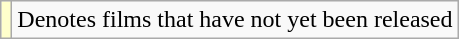<table class="wikitable">
<tr>
<td style="background:#FFFFCC;"></td>
<td>Denotes films that have not yet been released</td>
</tr>
</table>
